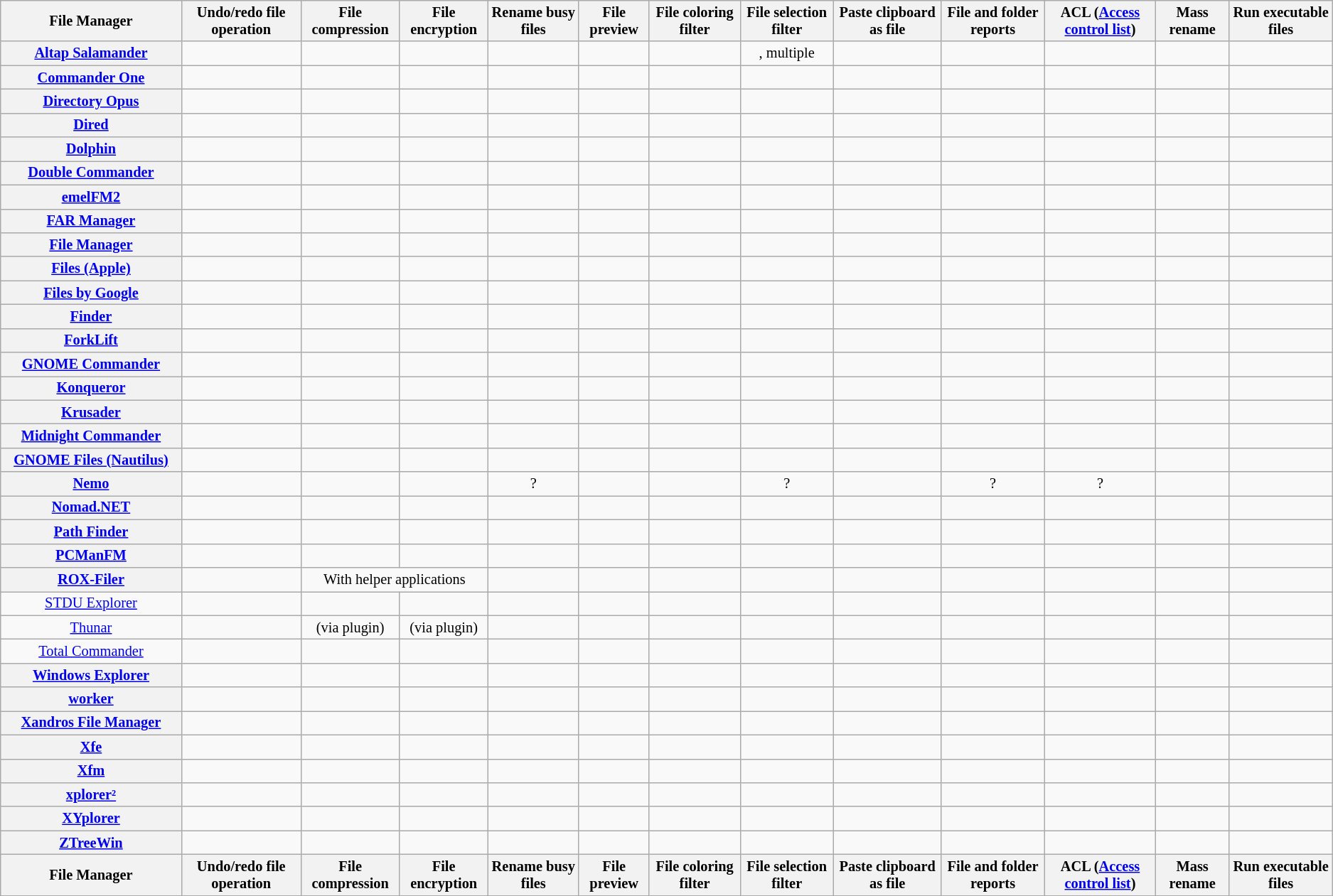<table class="wikitable sortable sort-under" style="font-size: 85%; text-align: center; width: auto;">
<tr>
<th style="width:12em">File Manager</th>
<th>Undo/redo file operation</th>
<th>File compression</th>
<th>File encryption</th>
<th>Rename busy files</th>
<th>File preview</th>
<th>File coloring filter </th>
<th>File selection filter</th>
<th>Paste clipboard as file</th>
<th>File and folder reports</th>
<th>ACL (<a href='#'>Access control list</a>)</th>
<th>Mass rename </th>
<th>Run executable files</th>
</tr>
<tr>
<th><a href='#'>Altap Salamander</a></th>
<td></td>
<td></td>
<td></td>
<td></td>
<td></td>
<td></td>
<td>, multiple </td>
<td></td>
<td></td>
<td> </td>
<td></td>
<td></td>
</tr>
<tr>
<th><a href='#'>Commander One</a></th>
<td></td>
<td></td>
<td></td>
<td></td>
<td></td>
<td></td>
<td></td>
<td></td>
<td></td>
<td></td>
<td></td>
<td></td>
</tr>
<tr>
<th><a href='#'>Directory Opus</a></th>
<td></td>
<td></td>
<td></td>
<td></td>
<td></td>
<td></td>
<td></td>
<td></td>
<td></td>
<td></td>
<td></td>
<td></td>
</tr>
<tr>
<th><a href='#'>Dired</a></th>
<td> </td>
<td></td>
<td></td>
<td></td>
<td></td>
<td></td>
<td></td>
<td></td>
<td></td>
<td></td>
<td></td>
<td></td>
</tr>
<tr>
<th><a href='#'>Dolphin</a></th>
<td></td>
<td></td>
<td></td>
<td></td>
<td></td>
<td></td>
<td></td>
<td></td>
<td></td>
<td></td>
<td></td>
<td></td>
</tr>
<tr>
<th><a href='#'>Double Commander</a></th>
<td></td>
<td></td>
<td></td>
<td></td>
<td></td>
<td></td>
<td></td>
<td></td>
<td></td>
<td></td>
<td></td>
<td></td>
</tr>
<tr>
<th><a href='#'>emelFM2</a></th>
<td></td>
<td></td>
<td></td>
<td></td>
<td></td>
<td></td>
<td></td>
<td></td>
<td></td>
<td></td>
<td></td>
<td></td>
</tr>
<tr>
<th><a href='#'>FAR Manager</a></th>
<td></td>
<td></td>
<td></td>
<td></td>
<td></td>
<td></td>
<td></td>
<td> </td>
<td></td>
<td></td>
<td></td>
<td></td>
</tr>
<tr>
<th><a href='#'>File Manager</a></th>
<td></td>
<td></td>
<td></td>
<td></td>
<td></td>
<td></td>
<td></td>
<td></td>
<td></td>
<td></td>
<td></td>
<td></td>
</tr>
<tr>
<th><a href='#'>Files (Apple)</a></th>
<td></td>
<td></td>
<td></td>
<td></td>
<td></td>
<td></td>
<td></td>
<td></td>
<td></td>
<td></td>
<td></td>
<td></td>
</tr>
<tr>
<th><a href='#'>Files by Google</a></th>
<td></td>
<td></td>
<td></td>
<td></td>
<td></td>
<td></td>
<td></td>
<td></td>
<td></td>
<td></td>
<td></td>
<td></td>
</tr>
<tr>
<th><a href='#'>Finder</a></th>
<td></td>
<td></td>
<td></td>
<td></td>
<td></td>
<td></td>
<td></td>
<td></td>
<td></td>
<td></td>
<td></td>
<td></td>
</tr>
<tr>
<th><a href='#'>ForkLift</a></th>
<td></td>
<td></td>
<td></td>
<td></td>
<td></td>
<td></td>
<td></td>
<td></td>
<td></td>
<td></td>
<td></td>
<td></td>
</tr>
<tr>
<th><a href='#'>GNOME Commander</a></th>
<td></td>
<td></td>
<td></td>
<td></td>
<td></td>
<td></td>
<td></td>
<td></td>
<td></td>
<td></td>
<td></td>
<td></td>
</tr>
<tr>
<th><a href='#'>Konqueror</a></th>
<td> </td>
<td></td>
<td></td>
<td></td>
<td></td>
<td></td>
<td></td>
<td></td>
<td></td>
<td></td>
<td></td>
<td></td>
</tr>
<tr>
<th><a href='#'>Krusader</a></th>
<td></td>
<td></td>
<td></td>
<td></td>
<td></td>
<td></td>
<td></td>
<td></td>
<td></td>
<td></td>
<td></td>
<td></td>
</tr>
<tr>
<th><a href='#'>Midnight Commander</a></th>
<td></td>
<td></td>
<td></td>
<td></td>
<td></td>
<td></td>
<td></td>
<td></td>
<td></td>
<td></td>
<td></td>
<td></td>
</tr>
<tr>
<th><a href='#'>GNOME Files (Nautilus)</a></th>
<td></td>
<td></td>
<td></td>
<td></td>
<td></td>
<td></td>
<td></td>
<td> </td>
<td></td>
<td></td>
<td></td>
<td> </td>
</tr>
<tr>
<th><a href='#'>Nemo</a></th>
<td></td>
<td></td>
<td></td>
<td>?</td>
<td></td>
<td></td>
<td>?</td>
<td></td>
<td>?</td>
<td>?</td>
<td></td>
<td></td>
</tr>
<tr>
<th><a href='#'>Nomad.NET</a></th>
<td></td>
<td></td>
<td></td>
<td></td>
<td></td>
<td></td>
<td></td>
<td></td>
<td></td>
<td></td>
<td></td>
<td></td>
</tr>
<tr>
<th><a href='#'>Path Finder</a></th>
<td></td>
<td></td>
<td> </td>
<td></td>
<td></td>
<td></td>
<td></td>
<td></td>
<td></td>
<td></td>
<td></td>
<td></td>
</tr>
<tr>
<th><a href='#'>PCManFM</a></th>
<td></td>
<td></td>
<td></td>
<td></td>
<td></td>
<td></td>
<td></td>
<td></td>
<td></td>
<td></td>
<td></td>
<td></td>
</tr>
<tr>
<th><a href='#'>ROX-Filer</a></th>
<td></td>
<td colspan="2">With helper applications</td>
<td></td>
<td></td>
<td></td>
<td></td>
<td></td>
<td></td>
<td></td>
<td></td>
<td></td>
</tr>
<tr>
<td><a href='#'>STDU Explorer</a></td>
<td></td>
<td></td>
<td></td>
<td></td>
<td></td>
<td></td>
<td></td>
<td></td>
<td></td>
<td></td>
<td></td>
<td></td>
</tr>
<tr>
<td><a href='#'>Thunar</a></td>
<td></td>
<td> (via plugin)</td>
<td> (via plugin)</td>
<td></td>
<td></td>
<td></td>
<td></td>
<td></td>
<td></td>
<td></td>
<td></td>
<td></td>
</tr>
<tr>
<td><a href='#'>Total Commander</a></td>
<td></td>
<td></td>
<td></td>
<td></td>
<td></td>
<td></td>
<td></td>
<td></td>
<td></td>
<td></td>
<td></td>
<td></td>
</tr>
<tr>
<th><a href='#'>Windows Explorer</a></th>
<td></td>
<td></td>
<td></td>
<td></td>
<td></td>
<td></td>
<td></td>
<td> </td>
<td></td>
<td> </td>
<td></td>
<td></td>
</tr>
<tr>
<th><a href='#'> worker</a></th>
<td></td>
<td></td>
<td></td>
<td></td>
<td></td>
<td></td>
<td></td>
<td></td>
<td></td>
<td></td>
<td></td>
<td></td>
</tr>
<tr>
<th><a href='#'>Xandros File Manager</a></th>
<td></td>
<td></td>
<td></td>
<td></td>
<td></td>
<td></td>
<td></td>
<td></td>
<td></td>
<td></td>
<td></td>
<td></td>
</tr>
<tr>
<th><a href='#'>Xfe</a></th>
<td></td>
<td></td>
<td></td>
<td></td>
<td></td>
<td></td>
<td></td>
<td></td>
<td></td>
<td></td>
<td></td>
<td></td>
</tr>
<tr>
<th><a href='#'>Xfm</a></th>
<td></td>
<td></td>
<td></td>
<td></td>
<td></td>
<td></td>
<td></td>
<td></td>
<td></td>
<td></td>
<td></td>
<td></td>
</tr>
<tr>
<th><a href='#'>xplorer²</a></th>
<td></td>
<td></td>
<td> </td>
<td></td>
<td></td>
<td></td>
<td></td>
<td></td>
<td></td>
<td> </td>
<td></td>
<td></td>
</tr>
<tr>
<th><a href='#'>XYplorer</a></th>
<td></td>
<td></td>
<td> </td>
<td></td>
<td></td>
<td></td>
<td></td>
<td></td>
<td></td>
<td></td>
<td></td>
<td></td>
</tr>
<tr>
<th><a href='#'>ZTreeWin</a></th>
<td></td>
<td></td>
<td> </td>
<td></td>
<td></td>
<td></td>
<td></td>
<td></td>
<td></td>
<td></td>
<td></td>
<td></td>
</tr>
<tr class="sortbottom">
<th style="width:12em">File Manager</th>
<th>Undo/redo file operation</th>
<th>File compression</th>
<th>File encryption</th>
<th>Rename busy files</th>
<th>File preview</th>
<th>File coloring filter</th>
<th>File selection filter</th>
<th>Paste clipboard as file</th>
<th>File and folder reports</th>
<th>ACL (<a href='#'>Access control list</a>)</th>
<th>Mass rename</th>
<th>Run executable files</th>
</tr>
</table>
